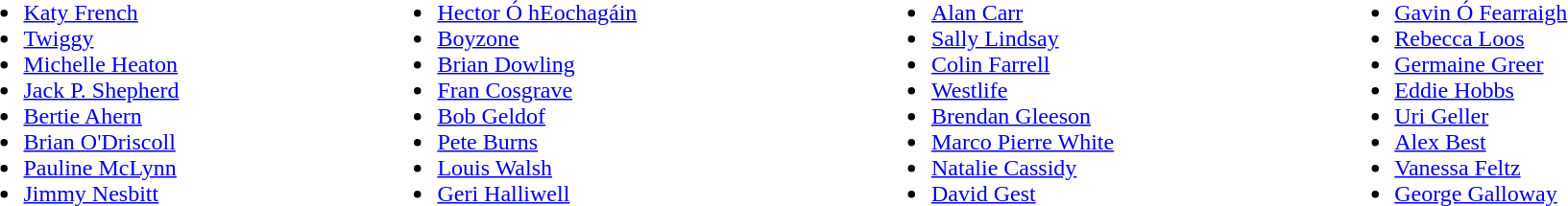<table border="0" cellpadding="4" cellspacing="3" style="width:100%;">
<tr>
<td style="vertical-align:top; width:*;"><br><ul><li><a href='#'>Katy French</a></li><li><a href='#'>Twiggy</a></li><li><a href='#'>Michelle Heaton</a></li><li><a href='#'>Jack P. Shepherd</a></li><li><a href='#'>Bertie Ahern</a></li><li><a href='#'>Brian O'Driscoll</a></li><li><a href='#'>Pauline McLynn</a></li><li><a href='#'>Jimmy Nesbitt</a></li></ul></td>
<td style="vertical-align:top; width:*;"><br><ul><li><a href='#'>Hector Ó hEochagáin</a></li><li><a href='#'>Boyzone</a></li><li><a href='#'>Brian Dowling</a></li><li><a href='#'>Fran Cosgrave</a></li><li><a href='#'>Bob Geldof</a></li><li><a href='#'>Pete Burns</a></li><li><a href='#'>Louis Walsh</a></li><li><a href='#'>Geri Halliwell</a></li></ul></td>
<td style="vertical-align:top; width:*;"><br><ul><li><a href='#'>Alan Carr</a></li><li><a href='#'>Sally Lindsay</a></li><li><a href='#'>Colin Farrell</a></li><li><a href='#'>Westlife</a></li><li><a href='#'>Brendan Gleeson</a></li><li><a href='#'>Marco Pierre White</a></li><li><a href='#'>Natalie Cassidy</a></li><li><a href='#'>David Gest</a></li></ul></td>
<td style="vertical-align:top; width:*;"><br><ul><li><a href='#'>Gavin Ó Fearraigh</a></li><li><a href='#'>Rebecca Loos</a></li><li><a href='#'>Germaine Greer</a></li><li><a href='#'>Eddie Hobbs</a></li><li><a href='#'>Uri Geller</a></li><li><a href='#'>Alex Best</a></li><li><a href='#'>Vanessa Feltz</a></li><li><a href='#'>George Galloway</a></li></ul></td>
</tr>
</table>
